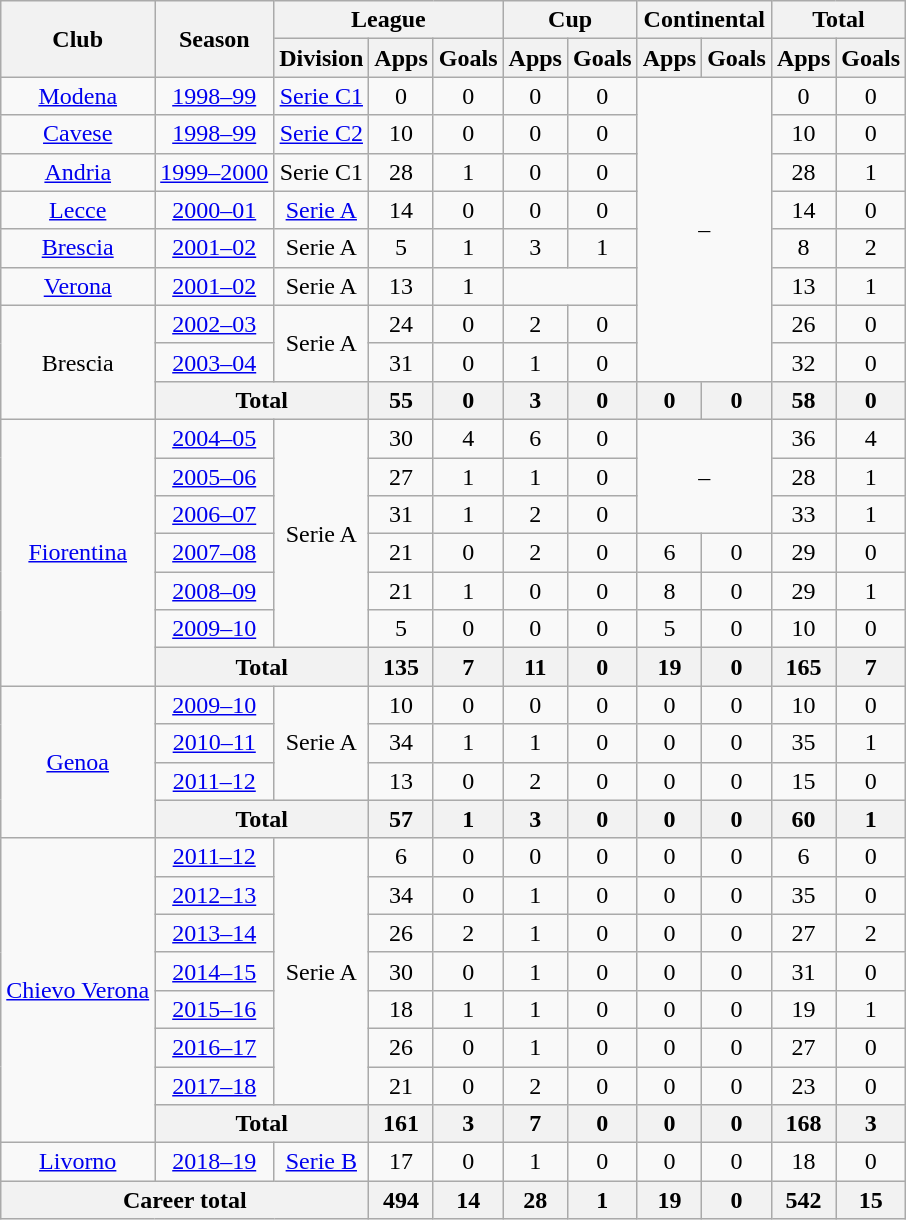<table class="wikitable" style="text-align:center">
<tr>
<th rowspan="2">Club</th>
<th rowspan="2">Season</th>
<th colspan="3">League</th>
<th colspan="2">Cup</th>
<th colspan="2">Continental</th>
<th colspan="2">Total</th>
</tr>
<tr>
<th>Division</th>
<th>Apps</th>
<th>Goals</th>
<th>Apps</th>
<th>Goals</th>
<th>Apps</th>
<th>Goals</th>
<th>Apps</th>
<th>Goals</th>
</tr>
<tr>
<td><a href='#'>Modena</a></td>
<td><a href='#'>1998–99</a></td>
<td><a href='#'>Serie C1</a></td>
<td>0</td>
<td>0</td>
<td>0</td>
<td>0</td>
<td rowspan=8 colspan="2">–</td>
<td>0</td>
<td>0</td>
</tr>
<tr>
<td><a href='#'>Cavese</a></td>
<td><a href='#'>1998–99</a></td>
<td><a href='#'>Serie C2</a></td>
<td>10</td>
<td>0</td>
<td>0</td>
<td>0</td>
<td>10</td>
<td>0</td>
</tr>
<tr>
<td><a href='#'>Andria</a></td>
<td><a href='#'>1999–2000</a></td>
<td>Serie C1</td>
<td>28</td>
<td>1</td>
<td>0</td>
<td>0</td>
<td>28</td>
<td>1</td>
</tr>
<tr>
<td><a href='#'>Lecce</a></td>
<td><a href='#'>2000–01</a></td>
<td><a href='#'>Serie A</a></td>
<td>14</td>
<td>0</td>
<td>0</td>
<td>0</td>
<td>14</td>
<td>0</td>
</tr>
<tr>
<td><a href='#'>Brescia</a></td>
<td><a href='#'>2001–02</a></td>
<td>Serie A</td>
<td>5</td>
<td>1</td>
<td>3</td>
<td>1</td>
<td>8</td>
<td>2</td>
</tr>
<tr>
<td><a href='#'>Verona</a></td>
<td><a href='#'>2001–02</a></td>
<td>Serie A</td>
<td>13</td>
<td>1</td>
<td colspan="2"></td>
<td>13</td>
<td>1</td>
</tr>
<tr>
<td rowspan="3">Brescia</td>
<td><a href='#'>2002–03</a></td>
<td rowspan="2">Serie A</td>
<td>24</td>
<td>0</td>
<td>2</td>
<td>0</td>
<td>26</td>
<td>0</td>
</tr>
<tr>
<td><a href='#'>2003–04</a></td>
<td>31</td>
<td>0</td>
<td>1</td>
<td>0</td>
<td>32</td>
<td>0</td>
</tr>
<tr>
<th colspan="2">Total</th>
<th>55</th>
<th>0</th>
<th>3</th>
<th>0</th>
<th>0</th>
<th>0</th>
<th>58</th>
<th>0</th>
</tr>
<tr>
<td rowspan="7"><a href='#'>Fiorentina</a></td>
<td><a href='#'>2004–05</a></td>
<td rowspan="6">Serie A</td>
<td>30</td>
<td>4</td>
<td>6</td>
<td>0</td>
<td rowspan=3 colspan="2">–</td>
<td>36</td>
<td>4</td>
</tr>
<tr>
<td><a href='#'>2005–06</a></td>
<td>27</td>
<td>1</td>
<td>1</td>
<td>0</td>
<td>28</td>
<td>1</td>
</tr>
<tr>
<td><a href='#'>2006–07</a></td>
<td>31</td>
<td>1</td>
<td>2</td>
<td>0</td>
<td>33</td>
<td>1</td>
</tr>
<tr>
<td><a href='#'>2007–08</a></td>
<td>21</td>
<td>0</td>
<td>2</td>
<td>0</td>
<td>6</td>
<td>0</td>
<td>29</td>
<td>0</td>
</tr>
<tr>
<td><a href='#'>2008–09</a></td>
<td>21</td>
<td>1</td>
<td>0</td>
<td>0</td>
<td>8</td>
<td>0</td>
<td>29</td>
<td>1</td>
</tr>
<tr>
<td><a href='#'>2009–10</a></td>
<td>5</td>
<td>0</td>
<td>0</td>
<td>0</td>
<td>5</td>
<td>0</td>
<td>10</td>
<td>0</td>
</tr>
<tr>
<th colspan="2">Total</th>
<th>135</th>
<th>7</th>
<th>11</th>
<th>0</th>
<th>19</th>
<th>0</th>
<th>165</th>
<th>7</th>
</tr>
<tr>
<td rowspan="4"><a href='#'>Genoa</a></td>
<td><a href='#'>2009–10</a></td>
<td rowspan="3">Serie A</td>
<td>10</td>
<td>0</td>
<td>0</td>
<td>0</td>
<td>0</td>
<td>0</td>
<td>10</td>
<td>0</td>
</tr>
<tr>
<td><a href='#'>2010–11</a></td>
<td>34</td>
<td>1</td>
<td>1</td>
<td>0</td>
<td>0</td>
<td>0</td>
<td>35</td>
<td>1</td>
</tr>
<tr>
<td><a href='#'>2011–12</a></td>
<td>13</td>
<td>0</td>
<td>2</td>
<td>0</td>
<td>0</td>
<td>0</td>
<td>15</td>
<td>0</td>
</tr>
<tr>
<th colspan="2">Total</th>
<th>57</th>
<th>1</th>
<th>3</th>
<th>0</th>
<th>0</th>
<th>0</th>
<th>60</th>
<th>1</th>
</tr>
<tr>
<td rowspan="8"><a href='#'>Chievo Verona</a></td>
<td><a href='#'>2011–12</a></td>
<td rowspan="7">Serie A</td>
<td>6</td>
<td>0</td>
<td>0</td>
<td>0</td>
<td>0</td>
<td>0</td>
<td>6</td>
<td>0</td>
</tr>
<tr>
<td><a href='#'>2012–13</a></td>
<td>34</td>
<td>0</td>
<td>1</td>
<td>0</td>
<td>0</td>
<td>0</td>
<td>35</td>
<td>0</td>
</tr>
<tr>
<td><a href='#'>2013–14</a></td>
<td>26</td>
<td>2</td>
<td>1</td>
<td>0</td>
<td>0</td>
<td>0</td>
<td>27</td>
<td>2</td>
</tr>
<tr>
<td><a href='#'>2014–15</a></td>
<td>30</td>
<td>0</td>
<td>1</td>
<td>0</td>
<td>0</td>
<td>0</td>
<td>31</td>
<td>0</td>
</tr>
<tr>
<td><a href='#'>2015–16</a></td>
<td>18</td>
<td>1</td>
<td>1</td>
<td>0</td>
<td>0</td>
<td>0</td>
<td>19</td>
<td>1</td>
</tr>
<tr>
<td><a href='#'>2016–17</a></td>
<td>26</td>
<td>0</td>
<td>1</td>
<td>0</td>
<td>0</td>
<td>0</td>
<td>27</td>
<td>0</td>
</tr>
<tr>
<td><a href='#'>2017–18</a></td>
<td>21</td>
<td>0</td>
<td>2</td>
<td>0</td>
<td>0</td>
<td>0</td>
<td>23</td>
<td>0</td>
</tr>
<tr>
<th colspan="2">Total</th>
<th>161</th>
<th>3</th>
<th>7</th>
<th>0</th>
<th>0</th>
<th>0</th>
<th>168</th>
<th>3</th>
</tr>
<tr>
<td><a href='#'>Livorno</a></td>
<td><a href='#'>2018–19</a></td>
<td><a href='#'>Serie B</a></td>
<td>17</td>
<td>0</td>
<td>1</td>
<td>0</td>
<td>0</td>
<td>0</td>
<td>18</td>
<td>0</td>
</tr>
<tr>
<th colspan="3">Career total</th>
<th>494</th>
<th>14</th>
<th>28</th>
<th>1</th>
<th>19</th>
<th>0</th>
<th>542</th>
<th>15</th>
</tr>
</table>
